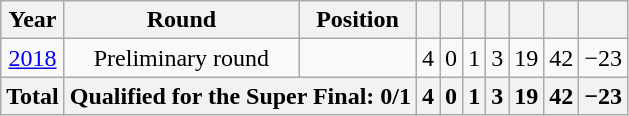<table class="wikitable" style="text-align: center;">
<tr>
<th>Year</th>
<th>Round</th>
<th>Position</th>
<th></th>
<th></th>
<th></th>
<th></th>
<th></th>
<th></th>
<th></th>
</tr>
<tr>
<td><a href='#'>2018</a></td>
<td>Preliminary round</td>
<td></td>
<td>4</td>
<td>0</td>
<td>1</td>
<td>3</td>
<td>19</td>
<td>42</td>
<td>−23</td>
</tr>
<tr>
<th>Total</th>
<th colspan="2">Qualified for the Super Final: 0/1</th>
<th>4</th>
<th>0</th>
<th>1</th>
<th>3</th>
<th>19</th>
<th>42</th>
<th>−23</th>
</tr>
</table>
